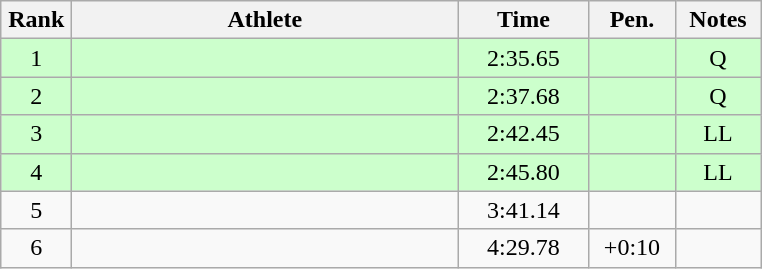<table class=wikitable style="text-align:center">
<tr>
<th width=40>Rank</th>
<th width=250>Athlete</th>
<th width=80>Time</th>
<th width=50>Pen.</th>
<th width=50>Notes</th>
</tr>
<tr bgcolor=ccffcc>
<td>1</td>
<td align=left></td>
<td>2:35.65</td>
<td></td>
<td>Q</td>
</tr>
<tr bgcolor=ccffcc>
<td>2</td>
<td align=left></td>
<td>2:37.68</td>
<td></td>
<td>Q</td>
</tr>
<tr bgcolor=ccffcc>
<td>3</td>
<td align=left></td>
<td>2:42.45</td>
<td></td>
<td>LL</td>
</tr>
<tr bgcolor=ccffcc>
<td>4</td>
<td align=left></td>
<td>2:45.80</td>
<td></td>
<td>LL</td>
</tr>
<tr>
<td>5</td>
<td align=left></td>
<td>3:41.14</td>
<td></td>
<td></td>
</tr>
<tr>
<td>6</td>
<td align=left></td>
<td>4:29.78</td>
<td>+0:10</td>
<td></td>
</tr>
</table>
